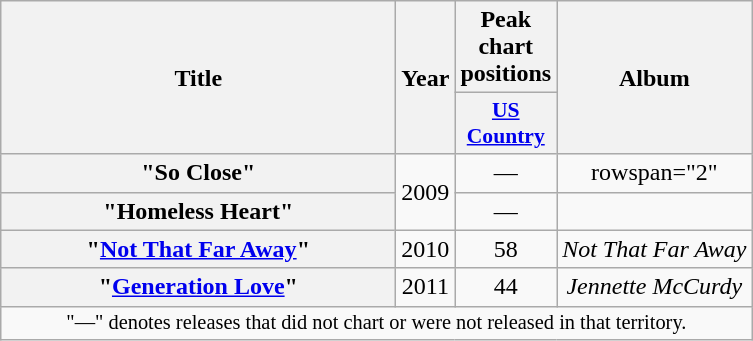<table class="wikitable plainrowheaders" style="text-align:center;">
<tr>
<th rowspan="2" scope="col" style="width:16em;">Title</th>
<th rowspan="2" scope="col">Year</th>
<th scope="col">Peak chart positions</th>
<th rowspan="2" scope="col">Album</th>
</tr>
<tr>
<th scope="col" style="width:3em;font-size:90%;"><a href='#'>US<br>Country</a><br></th>
</tr>
<tr>
<th scope="row">"So Close"</th>
<td rowspan="2">2009</td>
<td>—</td>
<td>rowspan="2" </td>
</tr>
<tr>
<th scope="row">"Homeless Heart"</th>
<td>—</td>
</tr>
<tr>
<th scope="row">"<a href='#'>Not That Far Away</a>"</th>
<td>2010</td>
<td>58</td>
<td><em>Not That Far Away</em></td>
</tr>
<tr>
<th scope="row">"<a href='#'>Generation Love</a>"</th>
<td>2011</td>
<td>44</td>
<td><em>Jennette McCurdy</em></td>
</tr>
<tr>
<td colspan="13" style="text-align:center; font-size:85%">"—" denotes releases that did not chart or were not released in that territory.</td>
</tr>
</table>
